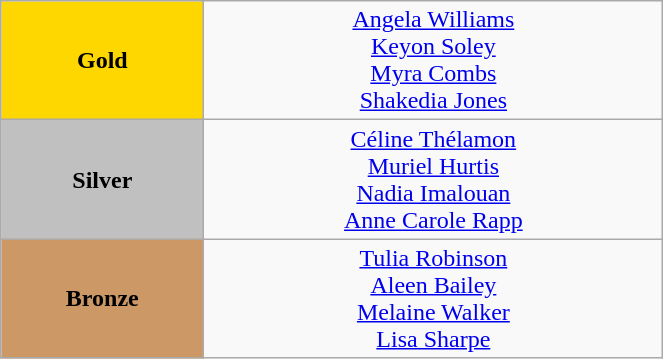<table class="wikitable" style="text-align:center; " width="35%">
<tr>
<td bgcolor="gold"><strong>Gold</strong></td>
<td><a href='#'>Angela Williams</a><br><a href='#'>Keyon Soley</a><br><a href='#'>Myra Combs</a><br><a href='#'>Shakedia Jones</a><br>  <small><em></em></small></td>
</tr>
<tr>
<td bgcolor="silver"><strong>Silver</strong></td>
<td><a href='#'>Céline Thélamon</a><br><a href='#'>Muriel Hurtis</a><br><a href='#'>Nadia Imalouan</a><br><a href='#'>Anne Carole Rapp</a><br>  <small><em></em></small></td>
</tr>
<tr>
<td bgcolor="CC9966"><strong>Bronze</strong></td>
<td><a href='#'>Tulia Robinson</a><br><a href='#'>Aleen Bailey</a><br><a href='#'>Melaine Walker</a><br><a href='#'>Lisa Sharpe</a><br>  <small><em></em></small></td>
</tr>
</table>
